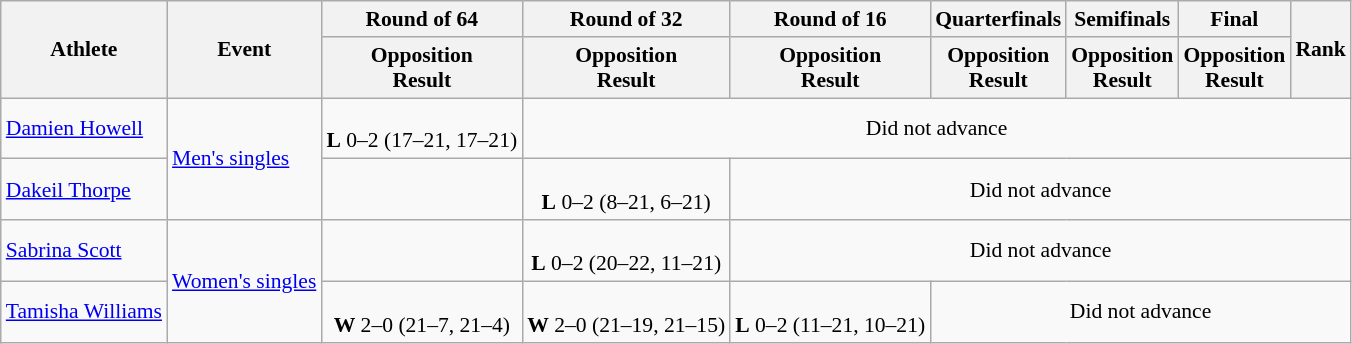<table class="wikitable" style="font-size:90%">
<tr>
<th rowspan="2">Athlete</th>
<th rowspan="2">Event</th>
<th>Round of 64</th>
<th>Round of 32</th>
<th>Round of 16</th>
<th>Quarterfinals</th>
<th>Semifinals</th>
<th>Final</th>
<th rowspan="2">Rank</th>
</tr>
<tr>
<th>Opposition<br>Result</th>
<th>Opposition<br>Result</th>
<th>Opposition<br>Result</th>
<th>Opposition<br>Result</th>
<th>Opposition<br>Result</th>
<th>Opposition<br>Result</th>
</tr>
<tr align=center>
<td align=left><a href='#'>Damien Howell</a></td>
<td align=left rowspan=2><a href='#'>Men's singles</a></td>
<td><br><strong>L</strong> 0–2 (17–21, 17–21)</td>
<td colspan=6>Did not advance</td>
</tr>
<tr align=center>
<td align=left><a href='#'>Dakeil Thorpe</a></td>
<td></td>
<td><br><strong>L</strong> 0–2 (8–21, 6–21)</td>
<td colspan=5>Did not advance</td>
</tr>
<tr align=center>
<td align=left><a href='#'>Sabrina Scott</a></td>
<td align=left rowspan=2><a href='#'>Women's singles</a></td>
<td></td>
<td><br><strong>L</strong> 0–2 (20–22, 11–21)</td>
<td colspan=5>Did not advance</td>
</tr>
<tr align=center>
<td align=left><a href='#'>Tamisha Williams</a></td>
<td><br><strong>W</strong> 2–0 (21–7, 21–4)</td>
<td><br><strong>W</strong> 2–0 (21–19, 21–15)</td>
<td><br><strong>L</strong> 0–2 (11–21, 10–21)</td>
<td colspan=4>Did not advance</td>
</tr>
</table>
